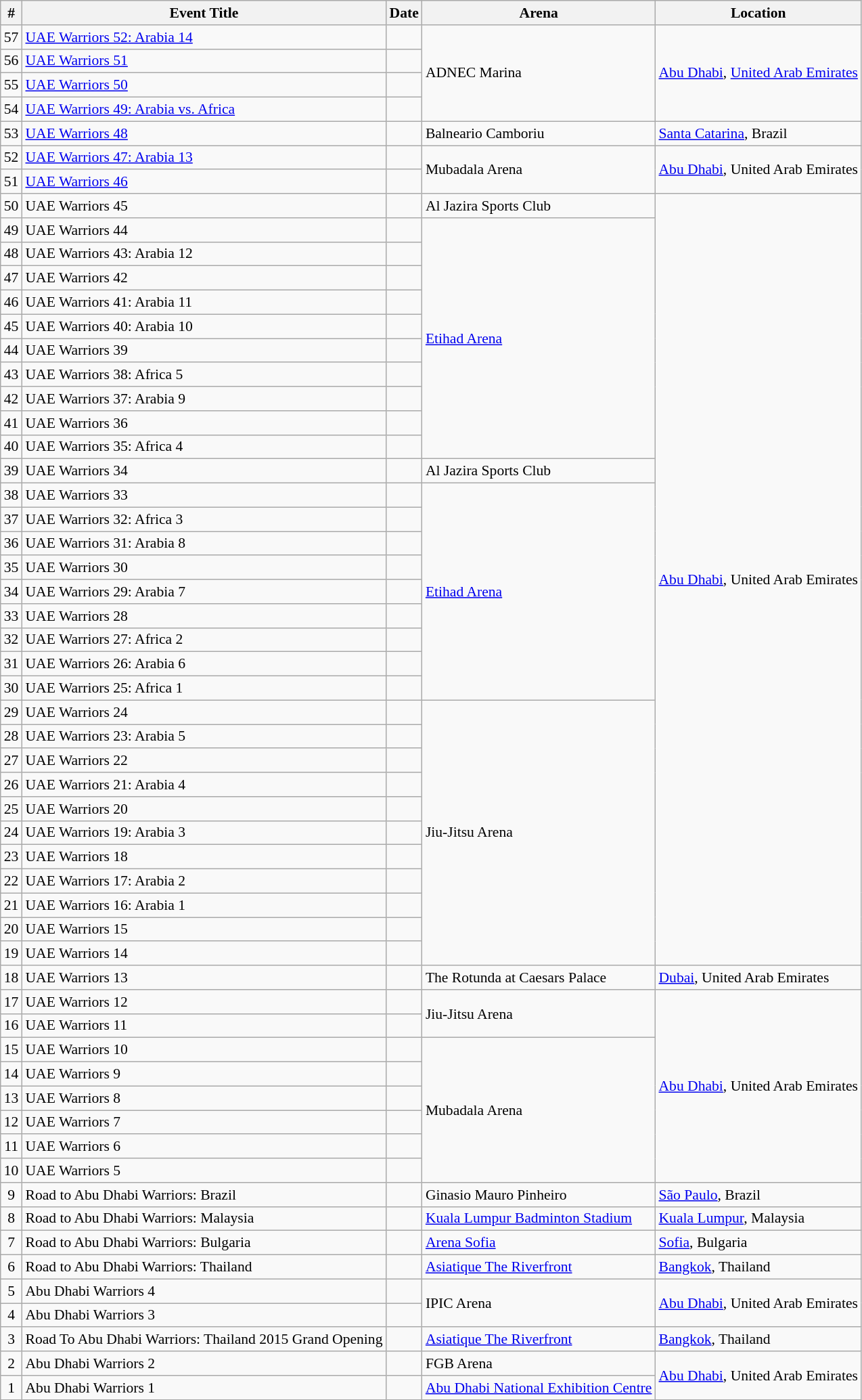<table class="sortable wikitable succession-box" style="font-size:90%;">
<tr>
<th scope="col">#</th>
<th scope="col">Event Title</th>
<th scope="col">Date</th>
<th scope="col">Arena</th>
<th scope="col">Location</th>
</tr>
<tr>
<td align=center>57</td>
<td><a href='#'>UAE Warriors 52: Arabia 14</a></td>
<td></td>
<td rowspan=4>ADNEC Marina</td>
<td rowspan=4><a href='#'>Abu Dhabi</a>, <a href='#'>United Arab Emirates</a></td>
</tr>
<tr>
<td align=center>56</td>
<td><a href='#'>UAE Warriors 51</a></td>
<td></td>
</tr>
<tr>
<td align=center>55</td>
<td><a href='#'>UAE Warriors 50</a></td>
<td></td>
</tr>
<tr>
<td align=center>54</td>
<td><a href='#'>UAE Warriors 49: Arabia vs. Africa</a></td>
<td></td>
</tr>
<tr>
<td align=center>53</td>
<td><a href='#'>UAE Warriors 48</a></td>
<td></td>
<td>Balneario Camboriu</td>
<td><a href='#'>Santa Catarina</a>, Brazil</td>
</tr>
<tr>
<td align=center>52</td>
<td><a href='#'>UAE Warriors 47: Arabia 13</a></td>
<td></td>
<td rowspan=2>Mubadala Arena</td>
<td rowspan=2><a href='#'>Abu Dhabi</a>, United Arab Emirates</td>
</tr>
<tr>
<td align=center>51</td>
<td><a href='#'>UAE Warriors 46</a></td>
<td></td>
</tr>
<tr>
<td align=center>50</td>
<td>UAE Warriors 45</td>
<td></td>
<td>Al Jazira Sports Club</td>
<td rowspan=32><a href='#'>Abu Dhabi</a>, United Arab Emirates</td>
</tr>
<tr>
<td align=center>49</td>
<td>UAE Warriors 44</td>
<td></td>
<td rowspan=10><a href='#'>Etihad Arena</a></td>
</tr>
<tr>
<td align=center>48</td>
<td>UAE Warriors 43: Arabia 12</td>
<td></td>
</tr>
<tr>
<td align=center>47</td>
<td>UAE Warriors 42</td>
<td></td>
</tr>
<tr>
<td align=center>46</td>
<td>UAE Warriors 41: Arabia 11</td>
<td></td>
</tr>
<tr>
<td align=center>45</td>
<td>UAE Warriors 40: Arabia 10</td>
<td></td>
</tr>
<tr>
<td align=center>44</td>
<td>UAE Warriors 39</td>
<td></td>
</tr>
<tr>
<td align=center>43</td>
<td>UAE Warriors 38: Africa 5</td>
<td></td>
</tr>
<tr>
<td align=center>42</td>
<td>UAE Warriors 37: Arabia 9</td>
<td></td>
</tr>
<tr>
<td align=center>41</td>
<td>UAE Warriors 36</td>
<td></td>
</tr>
<tr>
<td align=center>40</td>
<td>UAE Warriors 35: Africa 4</td>
<td></td>
</tr>
<tr>
<td align=center>39</td>
<td>UAE Warriors 34</td>
<td></td>
<td>Al Jazira Sports Club</td>
</tr>
<tr>
<td align=center>38</td>
<td>UAE Warriors 33</td>
<td></td>
<td rowspan=9><a href='#'>Etihad Arena</a></td>
</tr>
<tr>
<td align=center>37</td>
<td>UAE Warriors 32: Africa 3</td>
<td></td>
</tr>
<tr>
<td align=center>36</td>
<td>UAE Warriors 31: Arabia 8</td>
<td></td>
</tr>
<tr>
<td align=center>35</td>
<td>UAE Warriors 30</td>
<td></td>
</tr>
<tr>
<td align=center>34</td>
<td>UAE Warriors 29: Arabia 7</td>
<td></td>
</tr>
<tr>
<td align=center>33</td>
<td>UAE Warriors 28</td>
<td></td>
</tr>
<tr>
<td align=center>32</td>
<td>UAE Warriors 27: Africa 2</td>
<td></td>
</tr>
<tr>
<td align=center>31</td>
<td>UAE Warriors 26: Arabia 6</td>
<td></td>
</tr>
<tr>
<td align=center>30</td>
<td>UAE Warriors 25: Africa 1</td>
<td></td>
</tr>
<tr>
<td align=center>29</td>
<td>UAE Warriors 24</td>
<td></td>
<td rowspan=11>Jiu-Jitsu Arena</td>
</tr>
<tr>
<td align=center>28</td>
<td>UAE Warriors 23: Arabia 5</td>
<td></td>
</tr>
<tr>
<td align=center>27</td>
<td>UAE Warriors 22</td>
<td></td>
</tr>
<tr>
<td align=center>26</td>
<td>UAE Warriors 21: Arabia 4</td>
<td></td>
</tr>
<tr>
<td align=center>25</td>
<td>UAE Warriors 20</td>
<td></td>
</tr>
<tr>
<td align=center>24</td>
<td>UAE Warriors 19: Arabia 3</td>
<td></td>
</tr>
<tr>
<td align=center>23</td>
<td>UAE Warriors 18</td>
<td></td>
</tr>
<tr>
<td align=center>22</td>
<td>UAE Warriors 17: Arabia 2</td>
<td></td>
</tr>
<tr>
<td align=center>21</td>
<td>UAE Warriors 16: Arabia 1</td>
<td></td>
</tr>
<tr>
<td align=center>20</td>
<td>UAE Warriors 15</td>
<td></td>
</tr>
<tr>
<td align=center>19</td>
<td>UAE Warriors 14</td>
<td></td>
</tr>
<tr>
<td align=center>18</td>
<td>UAE Warriors 13</td>
<td></td>
<td>The Rotunda at Caesars Palace</td>
<td><a href='#'>Dubai</a>, United Arab Emirates</td>
</tr>
<tr>
<td align=center>17</td>
<td>UAE Warriors 12</td>
<td></td>
<td rowspan=2>Jiu-Jitsu Arena</td>
<td rowspan=8><a href='#'>Abu Dhabi</a>, United Arab Emirates</td>
</tr>
<tr>
<td align=center>16</td>
<td>UAE Warriors 11</td>
<td></td>
</tr>
<tr>
<td align=center>15</td>
<td>UAE Warriors 10</td>
<td></td>
<td rowspan=6>Mubadala Arena</td>
</tr>
<tr>
<td align=center>14</td>
<td>UAE Warriors 9</td>
<td></td>
</tr>
<tr>
<td align=center>13</td>
<td>UAE Warriors 8</td>
<td></td>
</tr>
<tr>
<td align=center>12</td>
<td>UAE Warriors 7</td>
<td></td>
</tr>
<tr>
<td align=center>11</td>
<td>UAE Warriors 6</td>
<td></td>
</tr>
<tr>
<td align=center>10</td>
<td>UAE Warriors 5</td>
<td></td>
</tr>
<tr>
<td align=center>9</td>
<td>Road to Abu Dhabi Warriors: Brazil</td>
<td></td>
<td>Ginasio Mauro Pinheiro</td>
<td><a href='#'>São Paulo</a>, Brazil</td>
</tr>
<tr>
<td align=center>8</td>
<td>Road to Abu Dhabi Warriors: Malaysia</td>
<td></td>
<td><a href='#'>Kuala Lumpur Badminton Stadium</a></td>
<td><a href='#'>Kuala Lumpur</a>, Malaysia</td>
</tr>
<tr>
<td align=center>7</td>
<td>Road to Abu Dhabi Warriors: Bulgaria</td>
<td></td>
<td><a href='#'>Arena Sofia</a></td>
<td><a href='#'>Sofia</a>, Bulgaria</td>
</tr>
<tr>
<td align=center>6</td>
<td>Road to Abu Dhabi Warriors: Thailand</td>
<td></td>
<td><a href='#'>Asiatique The Riverfront</a></td>
<td><a href='#'>Bangkok</a>, Thailand</td>
</tr>
<tr>
<td align=center>5</td>
<td>Abu Dhabi Warriors 4</td>
<td></td>
<td rowspan=2>IPIC Arena</td>
<td rowspan=2><a href='#'>Abu Dhabi</a>, United Arab Emirates</td>
</tr>
<tr>
<td align=center>4</td>
<td>Abu Dhabi Warriors 3</td>
<td></td>
</tr>
<tr>
<td align=center>3</td>
<td>Road To Abu Dhabi Warriors: Thailand 2015 Grand Opening</td>
<td></td>
<td><a href='#'>Asiatique The Riverfront</a></td>
<td><a href='#'>Bangkok</a>, Thailand</td>
</tr>
<tr>
<td align=center>2</td>
<td>Abu Dhabi Warriors 2</td>
<td></td>
<td>FGB Arena</td>
<td rowspan=2><a href='#'>Abu Dhabi</a>, United Arab Emirates</td>
</tr>
<tr>
<td align=center>1</td>
<td>Abu Dhabi Warriors 1</td>
<td></td>
<td><a href='#'>Abu Dhabi National Exhibition Centre</a></td>
</tr>
</table>
